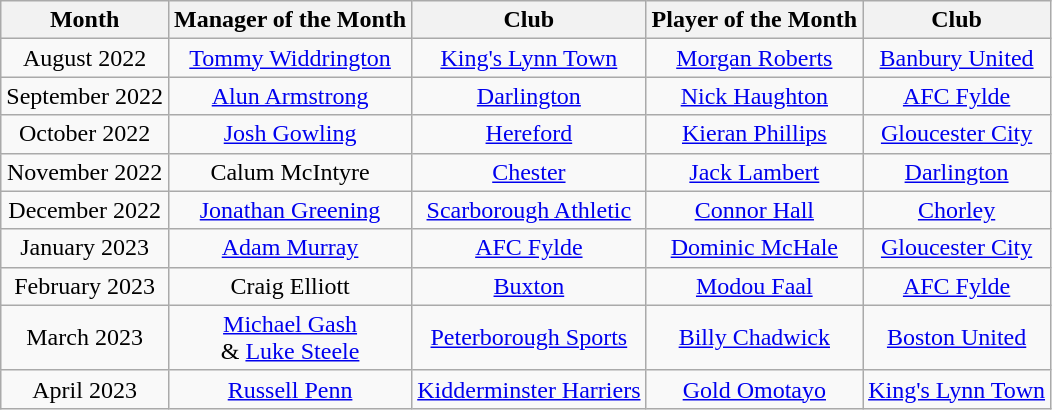<table class=wikitable style="text-align:center">
<tr>
<th>Month</th>
<th>Manager of the Month</th>
<th>Club</th>
<th>Player of the Month</th>
<th>Club</th>
</tr>
<tr>
<td>August 2022</td>
<td> <a href='#'>Tommy Widdrington</a></td>
<td><a href='#'>King's Lynn Town</a></td>
<td> <a href='#'>Morgan Roberts</a></td>
<td><a href='#'>Banbury United</a></td>
</tr>
<tr>
<td>September 2022</td>
<td> <a href='#'>Alun Armstrong</a></td>
<td><a href='#'>Darlington</a></td>
<td> <a href='#'>Nick Haughton</a></td>
<td><a href='#'>AFC Fylde</a></td>
</tr>
<tr>
<td>October 2022</td>
<td> <a href='#'>Josh Gowling</a></td>
<td><a href='#'>Hereford</a></td>
<td> <a href='#'>Kieran Phillips</a></td>
<td><a href='#'>Gloucester City</a></td>
</tr>
<tr>
<td>November 2022</td>
<td> Calum McIntyre</td>
<td><a href='#'>Chester</a></td>
<td> <a href='#'>Jack Lambert</a></td>
<td><a href='#'>Darlington</a></td>
</tr>
<tr>
<td>December 2022</td>
<td> <a href='#'>Jonathan Greening</a></td>
<td><a href='#'>Scarborough Athletic</a></td>
<td> <a href='#'>Connor Hall</a></td>
<td><a href='#'>Chorley</a></td>
</tr>
<tr>
<td>January 2023</td>
<td> <a href='#'>Adam Murray</a></td>
<td><a href='#'>AFC Fylde</a></td>
<td> <a href='#'>Dominic McHale</a></td>
<td><a href='#'>Gloucester City</a></td>
</tr>
<tr>
<td>February 2023</td>
<td> Craig Elliott</td>
<td><a href='#'>Buxton</a></td>
<td> <a href='#'>Modou Faal</a></td>
<td><a href='#'>AFC Fylde</a></td>
</tr>
<tr>
<td>March 2023</td>
<td> <a href='#'>Michael Gash</a><br>& <a href='#'>Luke Steele</a></td>
<td><a href='#'>Peterborough Sports</a></td>
<td> <a href='#'>Billy Chadwick</a></td>
<td><a href='#'>Boston United</a></td>
</tr>
<tr>
<td>April 2023</td>
<td> <a href='#'>Russell Penn</a></td>
<td><a href='#'>Kidderminster Harriers</a></td>
<td> <a href='#'>Gold Omotayo</a></td>
<td><a href='#'>King's Lynn Town</a></td>
</tr>
</table>
